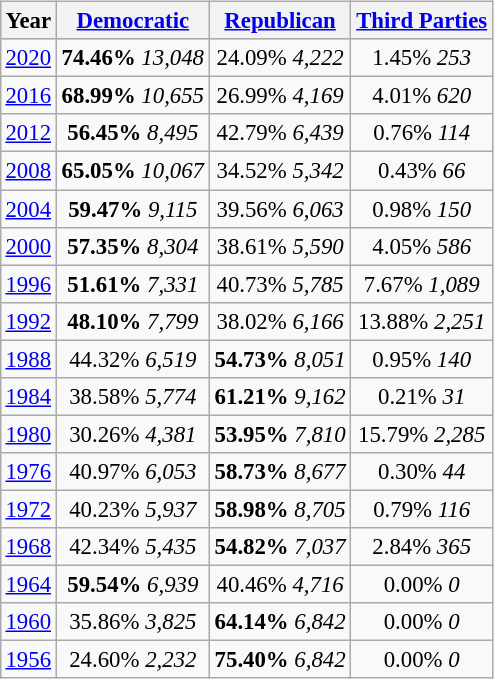<table class="wikitable" style="float:right; margin:1em; font-size:95%;">
<tr style="background:lightgrey;">
<th>Year</th>
<th><a href='#'>Democratic</a></th>
<th><a href='#'>Republican</a></th>
<th><a href='#'>Third Parties</a></th>
</tr>
<tr>
<td align="center" ><a href='#'>2020</a></td>
<td align="center" ><strong>74.46%</strong> <em>13,048</em></td>
<td align="center" >24.09% <em>4,222</em></td>
<td align="center" >1.45% <em>253</em></td>
</tr>
<tr>
<td align="center" ><a href='#'>2016</a></td>
<td align="center" ><strong>68.99%</strong> <em>10,655</em></td>
<td align="center" >26.99% <em>4,169</em></td>
<td align="center" >4.01% <em>620</em></td>
</tr>
<tr>
<td align="center" ><a href='#'>2012</a></td>
<td align="center" ><strong>56.45%</strong> <em>8,495</em></td>
<td align="center" >42.79% <em>6,439</em></td>
<td align="center" >0.76% <em>114</em></td>
</tr>
<tr>
<td align="center" ><a href='#'>2008</a></td>
<td align="center" ><strong>65.05%</strong> <em>10,067</em></td>
<td align="center" >34.52% <em>5,342</em></td>
<td align="center" >0.43% <em>66</em></td>
</tr>
<tr>
<td align="center" ><a href='#'>2004</a></td>
<td align="center" ><strong>59.47%</strong> <em>9,115</em></td>
<td align="center" >39.56% <em>6,063</em></td>
<td align="center" >0.98% <em>150</em></td>
</tr>
<tr>
<td align="center" ><a href='#'>2000</a></td>
<td align="center" ><strong>57.35%</strong> <em>8,304</em></td>
<td align="center" >38.61% <em>5,590</em></td>
<td align="center" >4.05% <em>586</em></td>
</tr>
<tr>
<td align="center" ><a href='#'>1996</a></td>
<td align="center" ><strong>51.61%</strong> <em>7,331</em></td>
<td align="center" >40.73% <em>5,785</em></td>
<td align="center" >7.67% <em>1,089</em></td>
</tr>
<tr>
<td align="center" ><a href='#'>1992</a></td>
<td align="center" ><strong>48.10%</strong> <em>7,799</em></td>
<td align="center" >38.02% <em>6,166</em></td>
<td align="center" >13.88% <em>2,251</em></td>
</tr>
<tr>
<td align="center" ><a href='#'>1988</a></td>
<td align="center" >44.32% <em>6,519</em></td>
<td align="center" ><strong>54.73%</strong> <em>8,051</em></td>
<td align="center" >0.95% <em>140</em></td>
</tr>
<tr>
<td align="center" ><a href='#'>1984</a></td>
<td align="center" >38.58% <em>5,774</em></td>
<td align="center" ><strong>61.21%</strong> <em>9,162</em></td>
<td align="center" >0.21% <em>31</em></td>
</tr>
<tr>
<td align="center" ><a href='#'>1980</a></td>
<td align="center" >30.26% <em>4,381</em></td>
<td align="center" ><strong>53.95%</strong> <em>7,810</em></td>
<td align="center" >15.79% <em>2,285</em></td>
</tr>
<tr>
<td align="center" ><a href='#'>1976</a></td>
<td align="center" >40.97% <em>6,053</em></td>
<td align="center" ><strong>58.73%</strong> <em>8,677</em></td>
<td align="center" >0.30% <em>44</em></td>
</tr>
<tr>
<td align="center" ><a href='#'>1972</a></td>
<td align="center" >40.23% <em>5,937</em></td>
<td align="center" ><strong>58.98%</strong> <em>8,705</em></td>
<td align="center" >0.79% <em>116</em></td>
</tr>
<tr>
<td align="center" ><a href='#'>1968</a></td>
<td align="center" >42.34% <em>5,435</em></td>
<td align="center" ><strong>54.82%</strong> <em>7,037</em></td>
<td align="center" >2.84% <em>365</em></td>
</tr>
<tr>
<td align="center" ><a href='#'>1964</a></td>
<td align="center" ><strong>59.54%</strong> <em>6,939</em></td>
<td align="center" >40.46% <em>4,716</em></td>
<td align="center" >0.00% <em>0</em></td>
</tr>
<tr>
<td align="center" ><a href='#'>1960</a></td>
<td align="center" >35.86% <em>3,825</em></td>
<td align="center" ><strong>64.14%</strong> <em>6,842</em></td>
<td align="center" >0.00% <em>0</em></td>
</tr>
<tr>
<td align="center" ><a href='#'>1956</a></td>
<td align="center" >24.60% <em>2,232</em></td>
<td align="center" ><strong>75.40%</strong> <em>6,842</em></td>
<td align="center" >0.00% <em>0</em></td>
</tr>
</table>
